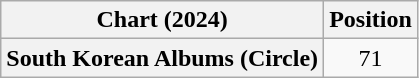<table class="wikitable plainrowheaders" style="text-align:center">
<tr>
<th scope="col">Chart (2024)</th>
<th scope="col">Position</th>
</tr>
<tr>
<th scope="row">South Korean Albums (Circle)</th>
<td>71</td>
</tr>
</table>
